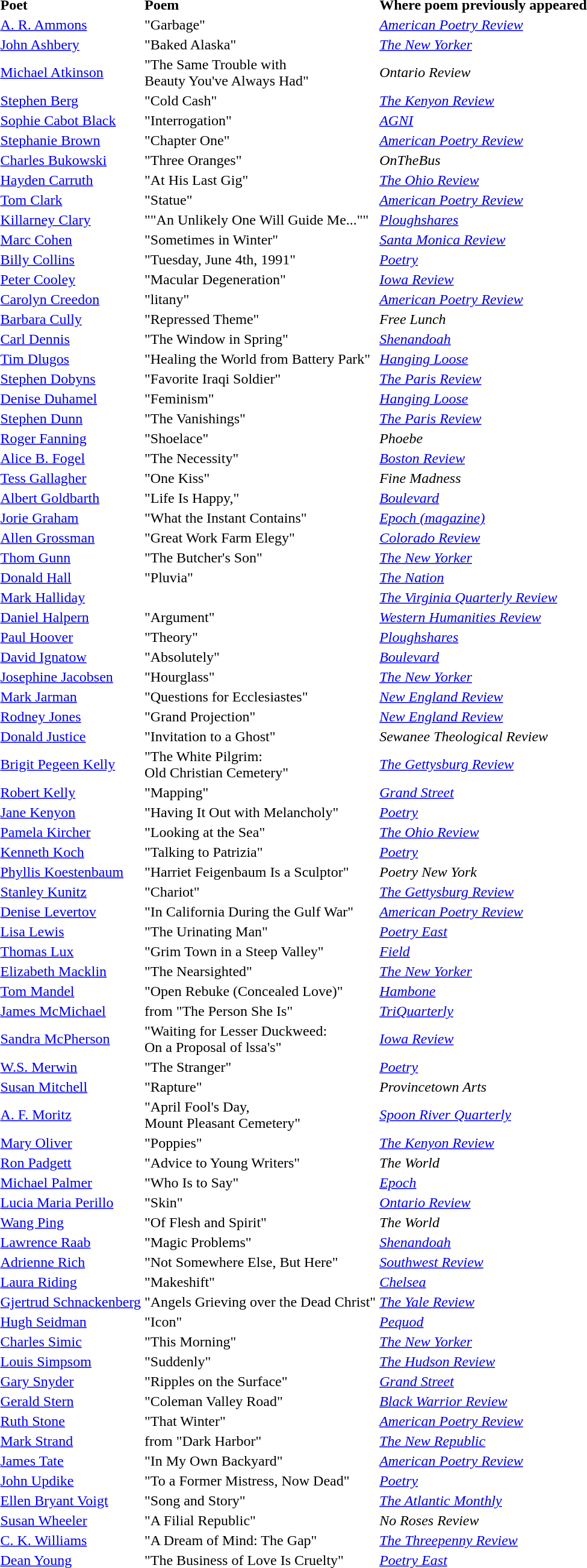<table>
<tr>
<td><strong>Poet</strong></td>
<td><strong>Poem</strong></td>
<td><strong>Where poem previously appeared</strong></td>
</tr>
<tr>
<td><a href='#'>A. R. Ammons</a></td>
<td>"Garbage"</td>
<td><em><a href='#'>American Poetry Review</a></em></td>
</tr>
<tr>
<td><a href='#'>John Ashbery</a></td>
<td>"Baked Alaska"</td>
<td><em><a href='#'>The New Yorker</a></em></td>
</tr>
<tr>
<td><a href='#'>Michael Atkinson</a></td>
<td>"The Same Trouble with<br> Beauty You've Always Had"</td>
<td><em>Ontario Review</em></td>
</tr>
<tr>
<td><a href='#'>Stephen Berg</a></td>
<td>"Cold Cash"</td>
<td><em><a href='#'>The Kenyon Review</a></em></td>
</tr>
<tr>
<td><a href='#'>Sophie Cabot Black</a></td>
<td>"Interrogation"</td>
<td><em><a href='#'>AGNI</a></em></td>
</tr>
<tr>
<td><a href='#'>Stephanie Brown</a></td>
<td>"Chapter One"</td>
<td><em><a href='#'>American Poetry Review</a></em></td>
</tr>
<tr>
<td><a href='#'>Charles Bukowski</a></td>
<td>"Three Oranges"</td>
<td><em>OnTheBus</em></td>
</tr>
<tr>
<td><a href='#'>Hayden Carruth</a></td>
<td>"At His Last Gig"</td>
<td><em><a href='#'>The Ohio Review</a></em></td>
</tr>
<tr>
<td><a href='#'>Tom Clark</a></td>
<td>"Statue"</td>
<td><em><a href='#'>American Poetry Review</a></em></td>
</tr>
<tr>
<td><a href='#'>Killarney Clary</a></td>
<td>""An Unlikely One Will Guide Me...""</td>
<td><em><a href='#'>Ploughshares</a></em></td>
</tr>
<tr>
<td><a href='#'>Marc Cohen</a></td>
<td>"Sometimes in Winter"</td>
<td><em><a href='#'>Santa Monica Review</a></em></td>
</tr>
<tr>
<td><a href='#'>Billy Collins</a></td>
<td>"Tuesday, June 4th, 1991"</td>
<td><em><a href='#'>Poetry</a></em></td>
</tr>
<tr>
<td><a href='#'>Peter Cooley</a></td>
<td>"Macular Degeneration"</td>
<td><em><a href='#'>Iowa Review</a></em></td>
</tr>
<tr>
<td><a href='#'>Carolyn Creedon</a></td>
<td>"litany"</td>
<td><em><a href='#'>American Poetry Review</a></em></td>
</tr>
<tr>
<td><a href='#'>Barbara Cully</a></td>
<td>"Repressed Theme"</td>
<td><em>Free Lunch</em></td>
</tr>
<tr>
<td><a href='#'>Carl Dennis</a></td>
<td>"The Window in Spring"</td>
<td><em><a href='#'>Shenandoah</a></em></td>
</tr>
<tr>
<td><a href='#'>Tim Dlugos</a></td>
<td>"Healing the World from Battery Park"</td>
<td><em><a href='#'>Hanging Loose</a></em></td>
</tr>
<tr>
<td><a href='#'>Stephen Dobyns</a></td>
<td>"Favorite Iraqi Soldier"</td>
<td><em><a href='#'>The Paris Review</a></em></td>
</tr>
<tr>
<td><a href='#'>Denise Duhamel</a></td>
<td>"Feminism"</td>
<td><em><a href='#'>Hanging Loose</a></em></td>
</tr>
<tr>
<td><a href='#'>Stephen Dunn</a></td>
<td>"The Vanishings"</td>
<td><em><a href='#'>The Paris Review</a></em></td>
</tr>
<tr>
<td><a href='#'>Roger Fanning</a></td>
<td>"Shoelace"</td>
<td><em>Phoebe</em></td>
</tr>
<tr>
<td><a href='#'>Alice B. Fogel</a></td>
<td>"The Necessity"</td>
<td><em><a href='#'>Boston Review</a></em></td>
</tr>
<tr>
<td><a href='#'>Tess Gallagher</a></td>
<td>"One Kiss"</td>
<td><em>Fine Madness</em></td>
</tr>
<tr>
<td><a href='#'>Albert Goldbarth</a></td>
<td>"Life Is Happy,"</td>
<td><em><a href='#'>Boulevard</a></em></td>
</tr>
<tr>
<td><a href='#'>Jorie Graham</a></td>
<td>"What the Instant Contains"</td>
<td><em><a href='#'>Epoch (magazine)</a></em></td>
</tr>
<tr>
<td><a href='#'>Allen Grossman</a></td>
<td>"Great Work Farm Elegy"</td>
<td><em><a href='#'>Colorado Review</a></em></td>
</tr>
<tr>
<td><a href='#'>Thom Gunn</a></td>
<td>"The Butcher's Son"</td>
<td><em><a href='#'>The New Yorker</a></em></td>
</tr>
<tr>
<td><a href='#'>Donald Hall</a></td>
<td>"Pluvia"</td>
<td><em><a href='#'>The Nation</a></em></td>
</tr>
<tr>
<td><a href='#'>Mark Halliday</a></td>
<td></td>
<td><em><a href='#'>The Virginia Quarterly Review</a></em></td>
</tr>
<tr>
<td><a href='#'>Daniel Halpern</a></td>
<td>"Argument"</td>
<td><em><a href='#'>Western Humanities Review</a></em></td>
</tr>
<tr>
<td><a href='#'>Paul Hoover</a></td>
<td>"Theory"</td>
<td><em><a href='#'>Ploughshares</a></em></td>
</tr>
<tr>
<td><a href='#'>David Ignatow</a></td>
<td>"Absolutely"</td>
<td><em><a href='#'>Boulevard</a></em></td>
</tr>
<tr>
<td><a href='#'>Josephine Jacobsen</a></td>
<td>"Hourglass"</td>
<td><em><a href='#'>The New Yorker</a></em></td>
</tr>
<tr>
<td><a href='#'>Mark Jarman</a></td>
<td>"Questions for Ecclesiastes"</td>
<td><em><a href='#'>New England Review</a></em></td>
</tr>
<tr>
<td><a href='#'>Rodney Jones</a></td>
<td>"Grand Projection"</td>
<td><em><a href='#'>New England Review</a></em></td>
</tr>
<tr>
<td><a href='#'>Donald Justice</a></td>
<td>"Invitation to a Ghost"</td>
<td><em>Sewanee Theological Review</em></td>
</tr>
<tr>
<td><a href='#'>Brigit Pegeen Kelly</a></td>
<td>"The White Pilgrim:<br> Old Christian Cemetery"</td>
<td><em><a href='#'>The Gettysburg Review</a></em></td>
</tr>
<tr>
<td><a href='#'>Robert Kelly</a></td>
<td>"Mapping"</td>
<td><em><a href='#'>Grand Street</a></em></td>
</tr>
<tr>
<td><a href='#'>Jane Kenyon</a></td>
<td>"Having It Out with Melancholy"</td>
<td><em><a href='#'>Poetry</a></em></td>
</tr>
<tr>
<td><a href='#'>Pamela Kircher</a></td>
<td>"Looking at the Sea"</td>
<td><em><a href='#'>The Ohio Review</a></em></td>
</tr>
<tr>
<td><a href='#'>Kenneth Koch</a></td>
<td>"Talking to Patrizia"</td>
<td><em><a href='#'>Poetry</a></em></td>
</tr>
<tr>
<td><a href='#'>Phyllis Koestenbaum</a></td>
<td>"Harriet Feigenbaum Is a Sculptor"</td>
<td><em>Poetry New York</em></td>
</tr>
<tr>
<td><a href='#'>Stanley Kunitz</a></td>
<td>"Chariot"</td>
<td><em><a href='#'>The Gettysburg Review</a></em></td>
</tr>
<tr>
<td><a href='#'>Denise Levertov</a></td>
<td>"In California During the Gulf War"</td>
<td><em><a href='#'>American Poetry Review</a></em></td>
</tr>
<tr>
<td><a href='#'>Lisa Lewis</a></td>
<td>"The Urinating Man"</td>
<td><em><a href='#'>Poetry East</a></em></td>
</tr>
<tr>
<td><a href='#'>Thomas Lux</a></td>
<td>"Grim Town in a Steep Valley"</td>
<td><em><a href='#'>Field</a></em></td>
</tr>
<tr>
<td><a href='#'>Elizabeth Macklin</a></td>
<td>"The Nearsighted"</td>
<td><em><a href='#'>The New Yorker</a></em></td>
</tr>
<tr>
<td><a href='#'>Tom Mandel</a></td>
<td>"Open Rebuke (Concealed Love)"</td>
<td><em><a href='#'>Hambone</a></em></td>
</tr>
<tr>
<td><a href='#'>James McMichael</a></td>
<td>from "The Person She Is"</td>
<td><em><a href='#'>TriQuarterly</a></em></td>
</tr>
<tr>
<td><a href='#'>Sandra McPherson</a></td>
<td>"Waiting for Lesser Duckweed:<br> On a Proposal of lssa's"</td>
<td><em><a href='#'>Iowa Review</a></em></td>
</tr>
<tr>
<td><a href='#'>W.S. Merwin</a></td>
<td>"The Stranger"</td>
<td><em><a href='#'>Poetry</a></em></td>
</tr>
<tr>
<td><a href='#'>Susan Mitchell</a></td>
<td>"Rapture"</td>
<td><em>Provincetown Arts</em></td>
</tr>
<tr>
<td><a href='#'>A. F. Moritz</a></td>
<td>"April Fool's Day,<br> Mount Pleasant Cemetery"</td>
<td><em><a href='#'>Spoon River Quarterly</a></em></td>
</tr>
<tr>
<td><a href='#'>Mary Oliver</a></td>
<td>"Poppies"</td>
<td><em><a href='#'>The Kenyon Review</a></em></td>
</tr>
<tr>
<td><a href='#'>Ron Padgett</a></td>
<td>"Advice to Young Writers"</td>
<td><em>The World</em></td>
</tr>
<tr>
<td><a href='#'>Michael Palmer</a></td>
<td>"Who Is to Say"</td>
<td><em><a href='#'>Epoch</a></em></td>
</tr>
<tr>
<td><a href='#'>Lucia Maria Perillo</a></td>
<td>"Skin"</td>
<td><em><a href='#'>Ontario Review</a></em></td>
</tr>
<tr>
<td><a href='#'>Wang Ping</a></td>
<td>"Of Flesh and Spirit"</td>
<td><em>The World</em></td>
</tr>
<tr>
<td><a href='#'>Lawrence Raab</a></td>
<td>"Magic Problems"</td>
<td><em><a href='#'>Shenandoah</a></em></td>
</tr>
<tr>
<td><a href='#'>Adrienne Rich</a></td>
<td>"Not Somewhere Else, But Here"</td>
<td><em><a href='#'>Southwest Review</a></em></td>
</tr>
<tr>
<td><a href='#'>Laura Riding</a></td>
<td>"Makeshift"</td>
<td><em><a href='#'>Chelsea</a></em></td>
</tr>
<tr>
<td><a href='#'>Gjertrud Schnackenberg</a></td>
<td>"Angels Grieving over the Dead Christ"</td>
<td><em><a href='#'>The Yale Review</a></em></td>
</tr>
<tr>
<td><a href='#'>Hugh Seidman</a></td>
<td>"Icon"</td>
<td><em><a href='#'>Pequod</a></em></td>
</tr>
<tr>
<td><a href='#'>Charles Simic</a></td>
<td>"This Morning"</td>
<td><em><a href='#'>The New Yorker</a></em></td>
</tr>
<tr>
<td><a href='#'>Louis Simpsom</a></td>
<td>"Suddenly"</td>
<td><em><a href='#'>The Hudson Review</a></em></td>
</tr>
<tr>
<td><a href='#'>Gary Snyder</a></td>
<td>"Ripples on the Surface"</td>
<td><em><a href='#'>Grand Street</a></em></td>
</tr>
<tr>
<td><a href='#'>Gerald Stern</a></td>
<td>"Coleman Valley Road"</td>
<td><em><a href='#'>Black Warrior Review</a></em></td>
</tr>
<tr>
<td><a href='#'>Ruth Stone</a></td>
<td>"That Winter"</td>
<td><em><a href='#'>American Poetry Review</a></em></td>
</tr>
<tr>
<td><a href='#'>Mark Strand</a></td>
<td>from "Dark Harbor"</td>
<td><em><a href='#'>The New Republic</a></em></td>
</tr>
<tr>
<td><a href='#'>James Tate</a></td>
<td>"In My Own Backyard"</td>
<td><em><a href='#'>American Poetry Review</a></em></td>
</tr>
<tr>
<td><a href='#'>John Updike</a></td>
<td>"To a Former Mistress, Now Dead"</td>
<td><em><a href='#'>Poetry</a></em></td>
</tr>
<tr>
<td><a href='#'>Ellen Bryant Voigt</a></td>
<td>"Song and Story"</td>
<td><em><a href='#'>The Atlantic Monthly</a></em></td>
</tr>
<tr>
<td><a href='#'>Susan Wheeler</a></td>
<td>"A Filial Republic"</td>
<td><em>No Roses Review</em></td>
</tr>
<tr>
<td><a href='#'>C. K. Williams</a></td>
<td>"A Dream of Mind: The Gap"</td>
<td><em><a href='#'>The Threepenny Review</a></em></td>
</tr>
<tr>
<td><a href='#'>Dean Young</a></td>
<td>"The Business of Love Is Cruelty"</td>
<td><em><a href='#'>Poetry East</a></em></td>
</tr>
<tr>
</tr>
</table>
